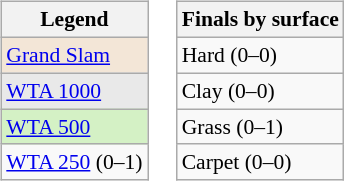<table>
<tr valign=top>
<td><br><table class=wikitable style="font-size:90%">
<tr>
<th>Legend</th>
</tr>
<tr style="background:#f3e6d7;">
<td><a href='#'>Grand Slam</a></td>
</tr>
<tr style="background:#e9e9e9;">
<td><a href='#'>WTA 1000</a></td>
</tr>
<tr style="background:#d4f1c5;">
<td><a href='#'>WTA 500</a></td>
</tr>
<tr>
<td><a href='#'>WTA 250</a> (0–1)</td>
</tr>
</table>
</td>
<td><br><table class=wikitable style="font-size:90%">
<tr>
<th>Finals by surface</th>
</tr>
<tr>
<td>Hard (0–0)</td>
</tr>
<tr>
<td>Clay (0–0)</td>
</tr>
<tr>
<td>Grass (0–1)</td>
</tr>
<tr>
<td>Carpet (0–0)</td>
</tr>
</table>
</td>
</tr>
</table>
